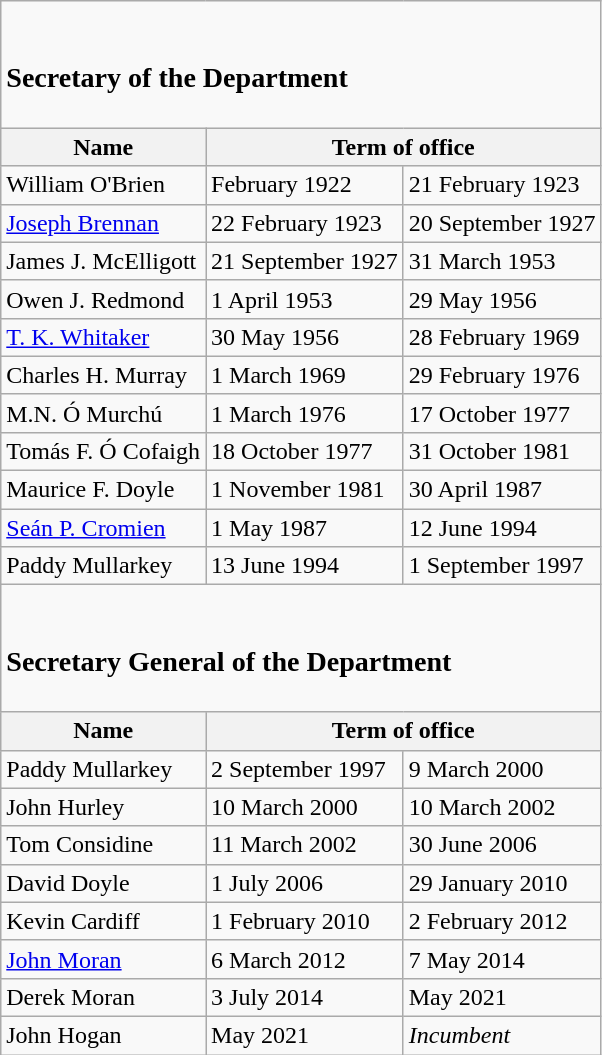<table class ="wikitable">
<tr>
<td colspan="4"><br><h3>Secretary of the Department</h3></td>
</tr>
<tr>
<th>Name</th>
<th colspan="2">Term of office</th>
</tr>
<tr>
<td>William O'Brien</td>
<td>February 1922</td>
<td>21 February 1923</td>
</tr>
<tr>
<td><a href='#'>Joseph Brennan</a></td>
<td>22 February 1923</td>
<td>20 September 1927</td>
</tr>
<tr>
<td>James J. McElligott</td>
<td>21 September 1927</td>
<td>31 March 1953</td>
</tr>
<tr>
<td>Owen J. Redmond</td>
<td>1 April 1953</td>
<td>29 May 1956</td>
</tr>
<tr>
<td><a href='#'>T. K. Whitaker</a></td>
<td>30 May 1956</td>
<td>28 February 1969</td>
</tr>
<tr>
<td>Charles H. Murray</td>
<td>1 March 1969</td>
<td>29 February 1976</td>
</tr>
<tr>
<td>M.N. Ó Murchú</td>
<td>1 March 1976</td>
<td>17 October 1977</td>
</tr>
<tr>
<td>Tomás F. Ó Cofaigh</td>
<td>18 October 1977</td>
<td>31 October 1981</td>
</tr>
<tr>
<td>Maurice F. Doyle</td>
<td>1 November 1981</td>
<td>30 April 1987</td>
</tr>
<tr>
<td><a href='#'>Seán P. Cromien</a></td>
<td>1 May 1987</td>
<td>12 June 1994</td>
</tr>
<tr>
<td>Paddy Mullarkey</td>
<td>13 June 1994</td>
<td>1 September 1997</td>
</tr>
<tr>
<td colspan="4"><br><h3>Secretary General of the Department</h3></td>
</tr>
<tr>
<th>Name</th>
<th colspan="2">Term of office</th>
</tr>
<tr>
<td>Paddy Mullarkey</td>
<td>2 September 1997</td>
<td>9 March 2000</td>
</tr>
<tr>
<td>John Hurley</td>
<td>10 March 2000</td>
<td>10 March 2002</td>
</tr>
<tr>
<td>Tom Considine</td>
<td>11 March 2002</td>
<td>30 June 2006</td>
</tr>
<tr>
<td>David Doyle</td>
<td>1 July 2006</td>
<td>29 January 2010</td>
</tr>
<tr>
<td>Kevin Cardiff</td>
<td>1 February 2010</td>
<td>2 February 2012</td>
</tr>
<tr>
<td><a href='#'>John Moran</a></td>
<td>6 March 2012</td>
<td>7 May 2014</td>
</tr>
<tr>
<td>Derek Moran</td>
<td>3 July 2014</td>
<td>May 2021</td>
</tr>
<tr>
<td>John Hogan</td>
<td>May 2021</td>
<td><em>Incumbent</em></td>
</tr>
</table>
